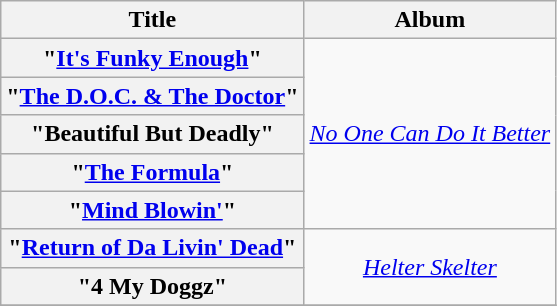<table class="wikitable plainrowheaders" style="text-align:center;">
<tr>
<th scope="col">Title</th>
<th scope="col">Album</th>
</tr>
<tr>
<th scope="row">"<a href='#'>It's Funky Enough</a>"</th>
<td rowspan="5"><em><a href='#'>No One Can Do It Better</a></em></td>
</tr>
<tr>
<th scope="row">"<a href='#'>The D.O.C. & The Doctor</a>"</th>
</tr>
<tr>
<th scope="row">"Beautiful But Deadly"</th>
</tr>
<tr>
<th scope="row">"<a href='#'>The Formula</a>"</th>
</tr>
<tr>
<th scope="row">"<a href='#'>Mind Blowin'</a>"</th>
</tr>
<tr>
<th scope="row">"<a href='#'>Return of Da Livin' Dead</a>"</th>
<td rowspan="2"><em><a href='#'>Helter Skelter</a></em></td>
</tr>
<tr>
<th scope="row">"4 My Doggz"</th>
</tr>
<tr>
</tr>
</table>
